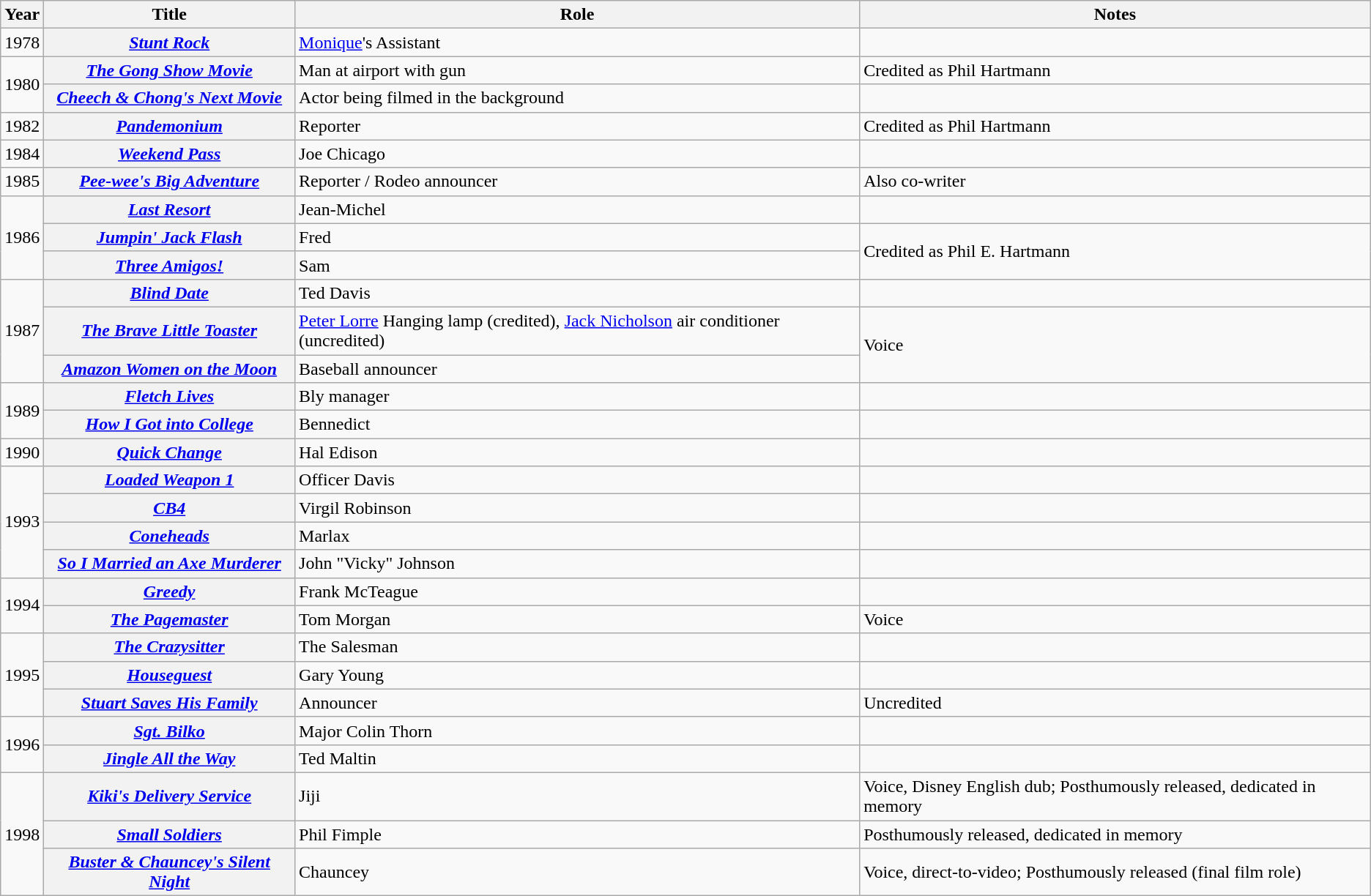<table class="wikitable sortable plainrowheaders">
<tr>
<th scope="col">Year</th>
<th scope="col">Title</th>
<th scope="col">Role</th>
<th scope="col" class="unsortable">Notes</th>
</tr>
<tr>
<td>1978</td>
<th scope="row"><em><a href='#'>Stunt Rock</a></em></th>
<td><a href='#'>Monique</a>'s Assistant</td>
<td></td>
</tr>
<tr>
<td rowspan="2">1980</td>
<th scope="row" data-sort-value="Gong Show Movie, The"><em><a href='#'>The Gong Show Movie</a></em></th>
<td>Man at airport with gun</td>
<td>Credited as Phil Hartmann</td>
</tr>
<tr>
<th scope="row"><em><a href='#'>Cheech & Chong's Next Movie</a></em></th>
<td>Actor being filmed in the background</td>
<td></td>
</tr>
<tr>
<td>1982</td>
<th scope="row"><em><a href='#'>Pandemonium</a></em></th>
<td>Reporter</td>
<td>Credited as Phil Hartmann</td>
</tr>
<tr>
<td>1984</td>
<th scope="row"><em><a href='#'>Weekend Pass</a></em></th>
<td>Joe Chicago</td>
<td></td>
</tr>
<tr>
<td>1985</td>
<th scope="row"><em><a href='#'>Pee-wee's Big Adventure</a></em></th>
<td>Reporter / Rodeo announcer</td>
<td>Also co-writer</td>
</tr>
<tr>
<td rowspan="3">1986</td>
<th scope="row"><em><a href='#'>Last Resort</a></em></th>
<td>Jean-Michel</td>
<td></td>
</tr>
<tr>
<th scope="row"><em><a href='#'>Jumpin' Jack Flash</a></em></th>
<td>Fred</td>
<td rowspan="2">Credited as Phil E. Hartmann</td>
</tr>
<tr>
<th scope="row"><em><a href='#'>Three Amigos!</a></em></th>
<td>Sam</td>
</tr>
<tr>
<td rowspan="3">1987</td>
<th scope="row"><em><a href='#'>Blind Date</a></em></th>
<td>Ted Davis</td>
<td></td>
</tr>
<tr>
<th scope="row" data-sort-value="Brave Little Toaster, The"><em><a href='#'>The Brave Little Toaster</a></em></th>
<td><a href='#'>Peter Lorre</a> Hanging lamp (credited), <a href='#'>Jack Nicholson</a> air conditioner (uncredited)</td>
<td rowspan="2">Voice</td>
</tr>
<tr>
<th scope="row"><em><a href='#'>Amazon Women on the Moon</a></em></th>
<td>Baseball announcer</td>
</tr>
<tr>
<td rowspan="2">1989</td>
<th scope="row"><em><a href='#'>Fletch Lives</a></em></th>
<td>Bly manager</td>
<td></td>
</tr>
<tr>
<th scope="row"><em><a href='#'>How I Got into College</a></em></th>
<td>Bennedict</td>
<td></td>
</tr>
<tr>
<td>1990</td>
<th scope="row"><em><a href='#'>Quick Change</a></em></th>
<td>Hal Edison</td>
<td></td>
</tr>
<tr>
<td rowspan="4">1993</td>
<th scope="row"><em><a href='#'>Loaded Weapon 1</a></em></th>
<td>Officer Davis</td>
<td></td>
</tr>
<tr>
<th scope="row"><em><a href='#'>CB4</a></em></th>
<td>Virgil Robinson</td>
<td></td>
</tr>
<tr>
<th scope="row"><em><a href='#'>Coneheads</a></em></th>
<td>Marlax</td>
<td></td>
</tr>
<tr>
<th scope="row"><em><a href='#'>So I Married an Axe Murderer</a></em></th>
<td>John "Vicky" Johnson</td>
<td></td>
</tr>
<tr>
<td rowspan="2">1994</td>
<th scope="row"><em><a href='#'>Greedy</a></em></th>
<td>Frank McTeague</td>
<td></td>
</tr>
<tr>
<th scope="row" data-sort-value="Pagemaster, The"><em><a href='#'>The Pagemaster</a></em></th>
<td>Tom Morgan</td>
<td>Voice</td>
</tr>
<tr>
<td rowspan="3">1995</td>
<th scope="row" data-sort-value="Crazysitter, The"><em><a href='#'>The Crazysitter</a></em></th>
<td>The Salesman</td>
<td></td>
</tr>
<tr>
<th scope="row"><em><a href='#'>Houseguest</a></em></th>
<td>Gary Young</td>
<td></td>
</tr>
<tr>
<th scope="row"><em><a href='#'>Stuart Saves His Family</a></em></th>
<td>Announcer</td>
<td>Uncredited</td>
</tr>
<tr>
<td rowspan="2">1996</td>
<th scope="row"><em><a href='#'>Sgt. Bilko</a></em></th>
<td>Major Colin Thorn</td>
<td></td>
</tr>
<tr>
<th scope="row"><em><a href='#'>Jingle All the Way</a></em></th>
<td>Ted Maltin</td>
<td></td>
</tr>
<tr>
<td rowspan="3">1998</td>
<th scope="row"><em><a href='#'>Kiki's Delivery Service</a></em></th>
<td>Jiji</td>
<td>Voice, Disney English dub; Posthumously released, dedicated in memory</td>
</tr>
<tr>
<th scope="row"><em><a href='#'>Small Soldiers</a></em></th>
<td>Phil Fimple</td>
<td>Posthumously released, dedicated in memory</td>
</tr>
<tr>
<th scope="row"><em><a href='#'>Buster & Chauncey's Silent Night</a></em></th>
<td>Chauncey</td>
<td>Voice, direct-to-video; Posthumously released (final film role)</td>
</tr>
</table>
